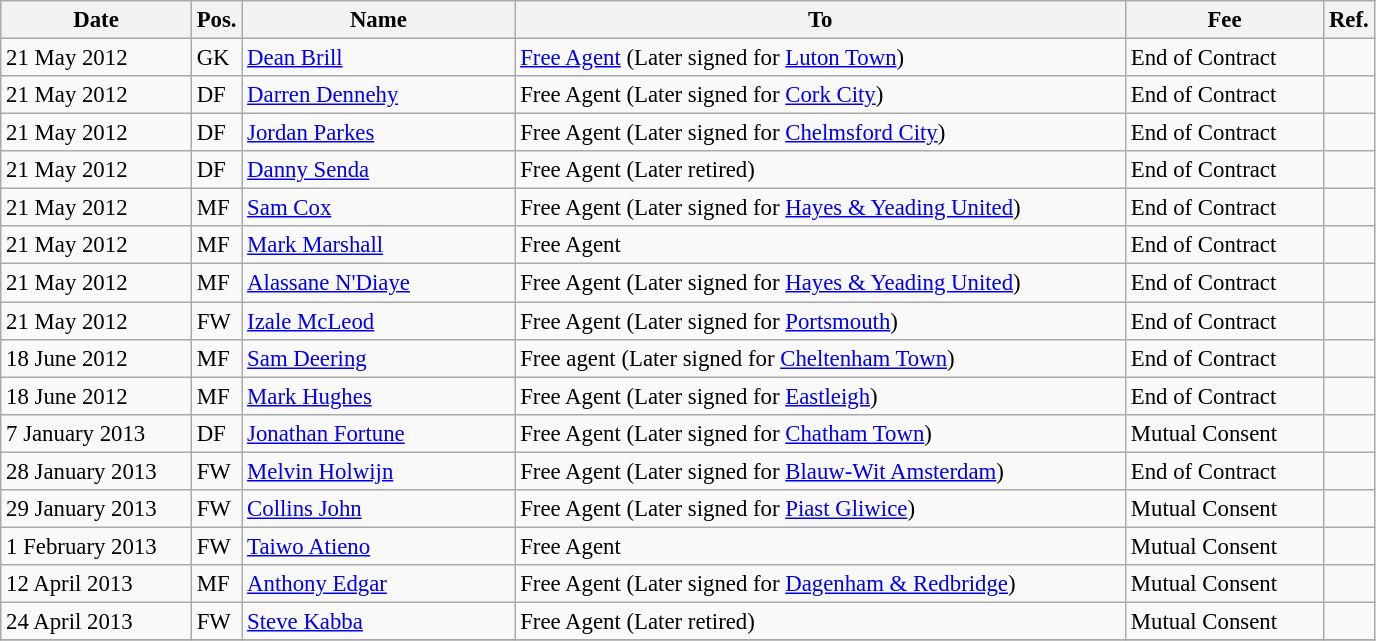<table class="wikitable" style="font-size:95%;">
<tr>
<th style="width:120px;">Date</th>
<th style="width:25px;">Pos.</th>
<th style="width:175px;">Name</th>
<th style="width:400px;">To</th>
<th style="width:125px;">Fee</th>
<th style="width:25px;">Ref.</th>
</tr>
<tr>
<td>21 May 2012</td>
<td>GK</td>
<td> <a href='#'>Dean Brill</a></td>
<td><a href='#'>Free Agent</a> (Later signed for  <a href='#'>Luton Town</a>)</td>
<td>End of Contract</td>
<td></td>
</tr>
<tr>
<td>21 May 2012</td>
<td>DF</td>
<td> <a href='#'>Darren Dennehy</a></td>
<td>Free Agent (Later signed for  <a href='#'>Cork City</a>)</td>
<td>End of Contract</td>
<td></td>
</tr>
<tr>
<td>21 May 2012</td>
<td>DF</td>
<td> <a href='#'>Jordan Parkes</a></td>
<td>Free Agent (Later signed for  <a href='#'>Chelmsford City</a>)</td>
<td>End of Contract</td>
<td></td>
</tr>
<tr>
<td>21 May 2012</td>
<td>DF</td>
<td> <a href='#'>Danny Senda</a></td>
<td>Free Agent (Later retired)</td>
<td>End of Contract</td>
<td></td>
</tr>
<tr>
<td>21 May 2012</td>
<td>MF</td>
<td> <a href='#'>Sam Cox</a></td>
<td>Free Agent (Later signed for  <a href='#'>Hayes & Yeading United</a>)</td>
<td>End of Contract</td>
<td></td>
</tr>
<tr>
<td>21 May 2012</td>
<td>MF</td>
<td> <a href='#'>Mark Marshall</a></td>
<td>Free Agent</td>
<td>End of Contract</td>
<td></td>
</tr>
<tr>
<td>21 May 2012</td>
<td>MF</td>
<td> <a href='#'>Alassane N'Diaye</a></td>
<td>Free Agent (Later signed for  <a href='#'>Hayes & Yeading United</a>)</td>
<td>End of Contract</td>
<td></td>
</tr>
<tr>
<td>21 May 2012</td>
<td>FW</td>
<td> <a href='#'>Izale McLeod</a></td>
<td>Free Agent (Later signed for  <a href='#'>Portsmouth</a>)</td>
<td>End of Contract</td>
<td></td>
</tr>
<tr>
<td>18 June 2012</td>
<td>MF</td>
<td> <a href='#'>Sam Deering</a></td>
<td>Free agent (Later signed for  <a href='#'>Cheltenham Town</a>)</td>
<td>End of Contract</td>
<td></td>
</tr>
<tr>
<td>18 June 2012</td>
<td>MF</td>
<td> <a href='#'>Mark Hughes</a></td>
<td>Free Agent (Later signed for  <a href='#'>Eastleigh</a>)</td>
<td>End of Contract</td>
<td></td>
</tr>
<tr>
<td>7 January 2013</td>
<td>DF</td>
<td> <a href='#'>Jonathan Fortune</a></td>
<td>Free Agent (Later signed for  <a href='#'>Chatham Town</a>)</td>
<td>Mutual Consent</td>
<td></td>
</tr>
<tr>
<td>28 January 2013</td>
<td>FW</td>
<td> <a href='#'>Melvin Holwijn</a></td>
<td>Free Agent (Later signed for  <a href='#'>Blauw-Wit Amsterdam</a>)</td>
<td>End of Contract</td>
<td></td>
</tr>
<tr>
<td>29 January 2013</td>
<td>FW</td>
<td> <a href='#'>Collins John</a></td>
<td>Free Agent (Later signed for  <a href='#'>Piast Gliwice</a>)</td>
<td>Mutual Consent</td>
<td></td>
</tr>
<tr>
<td>1 February 2013</td>
<td>FW</td>
<td> <a href='#'>Taiwo Atieno</a></td>
<td>Free Agent</td>
<td>Mutual Consent</td>
<td></td>
</tr>
<tr>
<td>12 April 2013</td>
<td>MF</td>
<td> <a href='#'>Anthony Edgar</a></td>
<td>Free Agent (Later signed for  <a href='#'>Dagenham & Redbridge</a>)</td>
<td>Mutual Consent</td>
<td></td>
</tr>
<tr>
<td>24 April 2013</td>
<td>FW</td>
<td> <a href='#'>Steve Kabba</a></td>
<td>Free Agent (Later retired)</td>
<td>Mutual Consent</td>
<td></td>
</tr>
<tr>
</tr>
</table>
